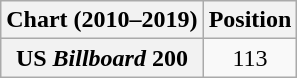<table class="wikitable plainrowheaders" style="text-align:center">
<tr>
<th scope="col">Chart (2010–2019)</th>
<th scope="col">Position</th>
</tr>
<tr>
<th scope="row">US <em>Billboard</em> 200</th>
<td>113</td>
</tr>
</table>
